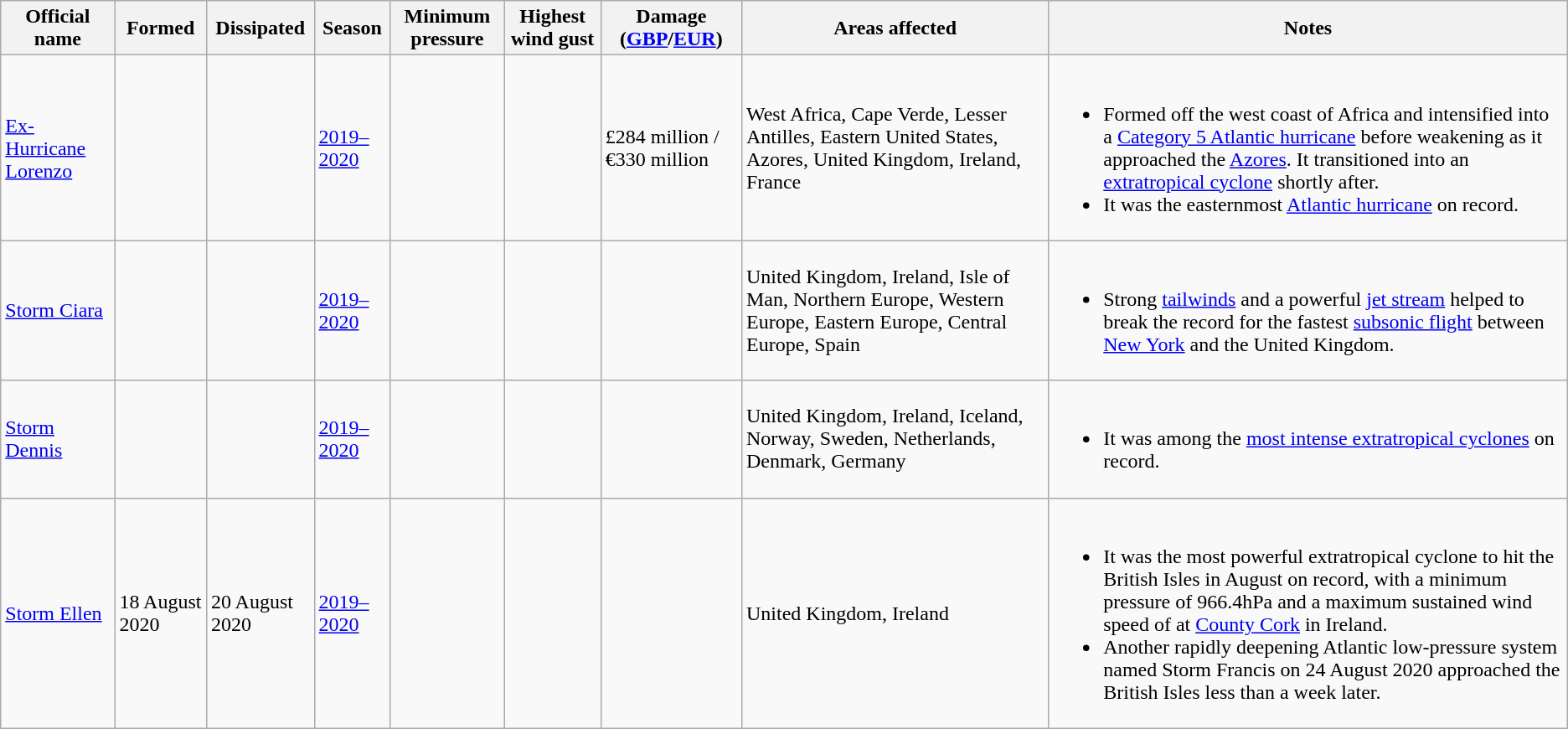<table class="wikitable sortable">
<tr>
<th>Official name</th>
<th>Formed</th>
<th>Dissipated</th>
<th>Season</th>
<th>Minimum pressure</th>
<th>Highest wind gust</th>
<th>Damage (<a href='#'>GBP</a>/<a href='#'>EUR</a>)</th>
<th>Areas affected</th>
<th>Notes</th>
</tr>
<tr>
<td><a href='#'>Ex-Hurricane Lorenzo</a></td>
<td></td>
<td></td>
<td><a href='#'>2019–2020</a></td>
<td></td>
<td></td>
<td>£284 million / €330 million</td>
<td>West Africa, Cape Verde, Lesser Antilles, Eastern United States, Azores, United Kingdom, Ireland, France</td>
<td><br><ul><li>Formed off the west coast of Africa and intensified into a <a href='#'>Category 5 Atlantic hurricane</a> before weakening as it approached the <a href='#'>Azores</a>. It transitioned into an <a href='#'>extratropical cyclone</a> shortly after.</li><li>It was the easternmost <a href='#'>Atlantic hurricane</a> on record.</li></ul></td>
</tr>
<tr>
<td><a href='#'>Storm Ciara</a></td>
<td></td>
<td></td>
<td><a href='#'>2019–2020</a></td>
<td></td>
<td></td>
<td></td>
<td>United Kingdom, Ireland, Isle of Man, Northern Europe, Western Europe, Eastern Europe, Central Europe, Spain</td>
<td><br><ul><li>Strong <a href='#'>tailwinds</a> and a powerful <a href='#'>jet stream</a> helped to break the record for the fastest <a href='#'>subsonic flight</a> between <a href='#'>New York</a> and the United Kingdom.</li></ul></td>
</tr>
<tr>
<td><a href='#'>Storm Dennis</a></td>
<td></td>
<td></td>
<td><a href='#'>2019–2020</a></td>
<td></td>
<td></td>
<td></td>
<td>United Kingdom, Ireland, Iceland, Norway, Sweden, Netherlands, Denmark, Germany</td>
<td><br><ul><li>It was among the <a href='#'>most intense extratropical cyclones</a> on record.</li></ul></td>
</tr>
<tr>
<td><a href='#'>Storm Ellen</a></td>
<td>18 August 2020</td>
<td>20 August 2020</td>
<td><a href='#'>2019–2020</a></td>
<td></td>
<td></td>
<td></td>
<td>United Kingdom, Ireland</td>
<td><br><ul><li>It was the most powerful extratropical cyclone to hit the British Isles in August on record, with a minimum pressure of 966.4hPa and a maximum sustained wind speed of  at <a href='#'>County Cork</a> in Ireland.</li><li>Another rapidly deepening Atlantic low-pressure system named Storm Francis on 24 August 2020 approached the British Isles less than a week later.</li></ul></td>
</tr>
</table>
